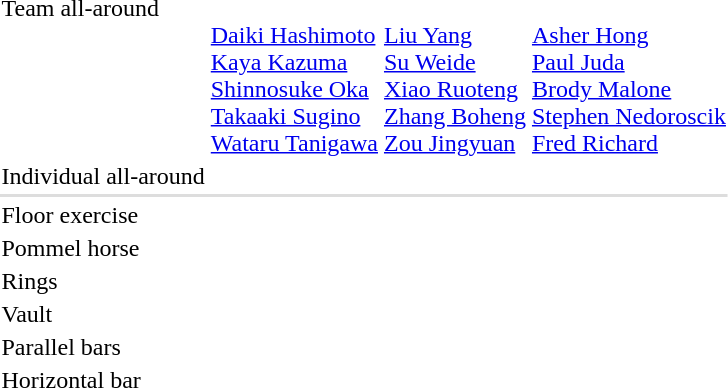<table>
<tr valign="top">
<td>Team all-around<br></td>
<td><br><a href='#'>Daiki Hashimoto</a><br><a href='#'>Kaya Kazuma</a><br><a href='#'>Shinnosuke Oka</a><br><a href='#'>Takaaki Sugino</a><br><a href='#'>Wataru Tanigawa</a></td>
<td><br><a href='#'>Liu Yang</a><br><a href='#'>Su Weide</a><br><a href='#'>Xiao Ruoteng</a><br><a href='#'>Zhang Boheng</a><br><a href='#'>Zou Jingyuan</a></td>
<td><br><a href='#'>Asher Hong</a><br><a href='#'>Paul Juda</a><br><a href='#'>Brody Malone</a><br><a href='#'>Stephen Nedoroscik</a><br><a href='#'>Fred Richard</a></td>
</tr>
<tr>
<td>Individual all-around<br></td>
<td></td>
<td></td>
<td></td>
</tr>
<tr bgcolor=#DDDDDD>
<td colspan=7></td>
</tr>
<tr>
<td>Floor exercise<br></td>
<td></td>
<td></td>
<td></td>
</tr>
<tr>
<td>Pommel horse<br></td>
<td></td>
<td></td>
<td></td>
</tr>
<tr>
<td>Rings<br></td>
<td></td>
<td></td>
<td></td>
</tr>
<tr>
<td>Vault<br></td>
<td></td>
<td></td>
<td></td>
</tr>
<tr>
<td>Parallel bars<br></td>
<td></td>
<td></td>
<td></td>
</tr>
<tr>
<td rowspan=2>Horizontal bar<br></td>
<td rowspan=2></td>
<td rowspan=2></td>
<td></td>
</tr>
<tr>
<td></td>
</tr>
</table>
